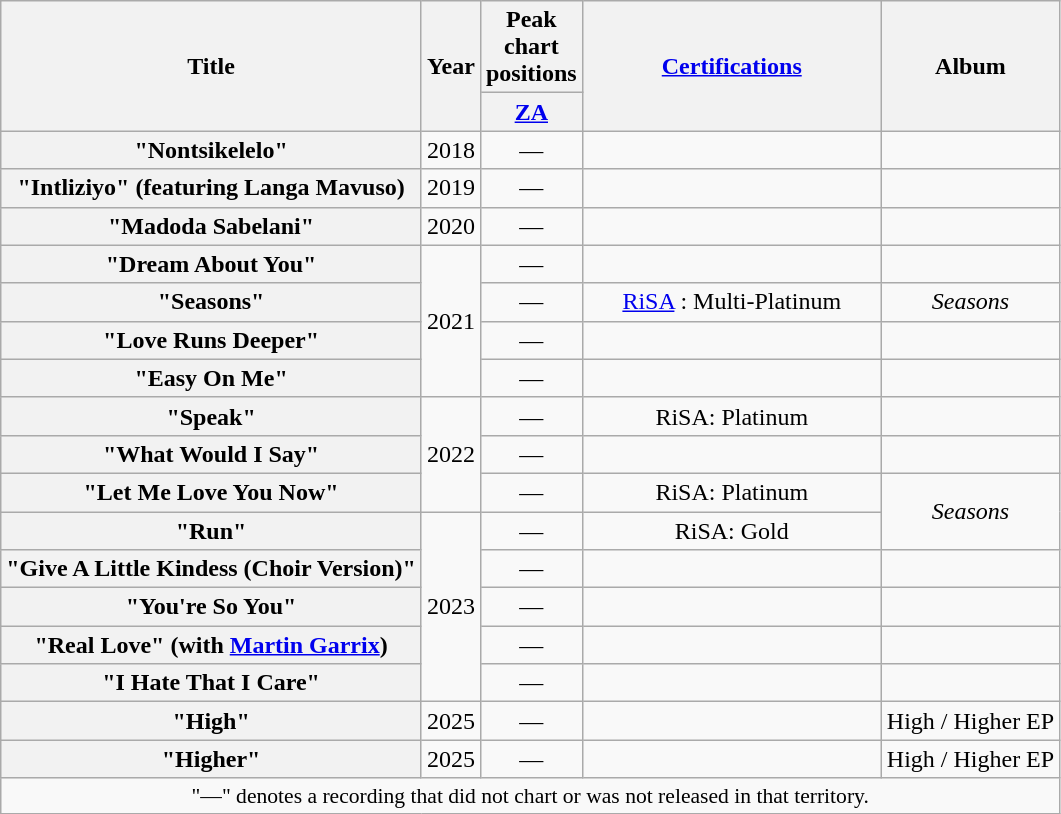<table class="wikitable plainrowheaders" style="text-align:center;">
<tr>
<th scope="col" rowspan="2">Title</th>
<th scope="col" rowspan="2">Year</th>
<th scope="col" colspan="1">Peak chart positions</th>
<th scope="col" rowspan="2" style="width:12em;"><a href='#'>Certifications</a></th>
<th scope="col" rowspan="2">Album</th>
</tr>
<tr>
<th scope="col" style="width:3em;font-size:100%;"><a href='#'>ZA</a><br></th>
</tr>
<tr>
<th scope="row">"Nontsikelelo"</th>
<td>2018</td>
<td>—</td>
<td></td>
<td></td>
</tr>
<tr>
<th scope="row">"Intliziyo" (featuring Langa Mavuso)</th>
<td>2019</td>
<td>—</td>
<td></td>
<td></td>
</tr>
<tr>
<th scope="row">"Madoda Sabelani"</th>
<td>2020</td>
<td>—</td>
<td></td>
<td></td>
</tr>
<tr>
<th scope="row">"Dream About You"</th>
<td rowspan=4>2021</td>
<td>—</td>
<td></td>
<td></td>
</tr>
<tr>
<th scope="row">"Seasons"</th>
<td>—</td>
<td><a href='#'>RiSA</a> : Multi-Platinum </td>
<td><em>Seasons</em></td>
</tr>
<tr>
<th scope="row">"Love Runs Deeper"</th>
<td>—</td>
<td></td>
<td></td>
</tr>
<tr>
<th scope="row">"Easy On Me"</th>
<td>—</td>
<td></td>
<td></td>
</tr>
<tr>
<th scope="row">"Speak"</th>
<td rowspan=3>2022</td>
<td>—</td>
<td>RiSA: Platinum </td>
<td></td>
</tr>
<tr>
<th scope="row">"What Would I Say"</th>
<td>—</td>
<td></td>
<td></td>
</tr>
<tr>
<th scope="row">"Let Me Love You Now"</th>
<td>—</td>
<td>RiSA: Platinum </td>
<td rowspan=2><em>Seasons</em></td>
</tr>
<tr>
<th scope="row">"Run"</th>
<td rowspan=5>2023</td>
<td>—</td>
<td>RiSA: Gold </td>
</tr>
<tr>
<th scope="row">"Give A Little Kindess (Choir Version)"</th>
<td>—</td>
<td></td>
<td></td>
</tr>
<tr>
<th scope="row">"You're So You"</th>
<td>—</td>
<td></td>
<td></td>
</tr>
<tr>
<th scope="row">"Real Love" (with <a href='#'>Martin Garrix</a>)</th>
<td>—</td>
<td></td>
<td></td>
</tr>
<tr>
<th scope="row">"I Hate That I Care"</th>
<td>—</td>
<td></td>
<td></td>
</tr>
<tr>
<th><strong>"High"</strong></th>
<td>2025</td>
<td>—</td>
<td></td>
<td>High / Higher EP</td>
</tr>
<tr>
<th>"Higher"</th>
<td>2025</td>
<td>—</td>
<td></td>
<td>High / Higher EP</td>
</tr>
<tr>
<td colspan="8" style="font-size:90%">"—" denotes a recording that did not chart or was not released in that territory.</td>
</tr>
</table>
